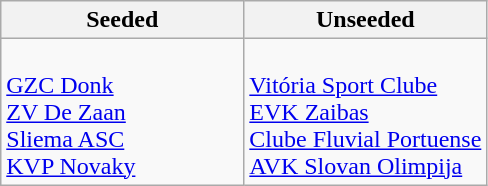<table class="wikitable collapsible">
<tr>
<th width=50%>Seeded</th>
<th width=50%>Unseeded</th>
</tr>
<tr>
<td><br> <a href='#'>GZC Donk</a><br>
 <a href='#'>ZV De Zaan</a> <br>
 <a href='#'>Sliema ASC</a> <br>
 <a href='#'>KVP Novaky</a></td>
<td><br> <a href='#'>Vitória Sport Clube</a><br>
 <a href='#'>EVK Zaibas</a><br>
 <a href='#'>Clube Fluvial Portuense</a><br>
 <a href='#'>AVK Slovan Olimpija</a></td>
</tr>
</table>
